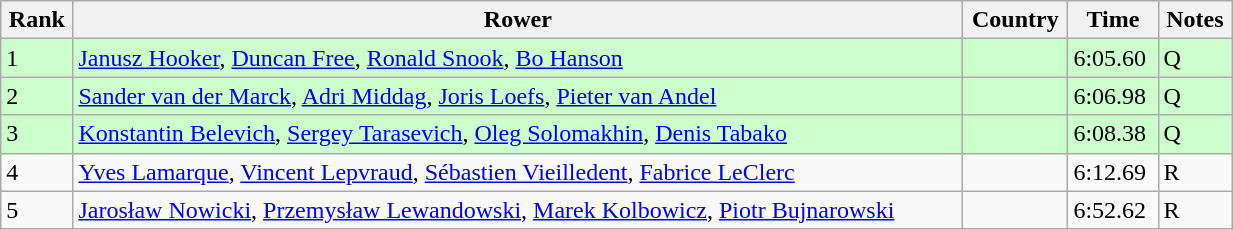<table class="wikitable sortable" width=65%>
<tr>
<th>Rank</th>
<th>Rower</th>
<th>Country</th>
<th>Time</th>
<th>Notes</th>
</tr>
<tr bgcolor=ccffcc>
<td>1</td>
<td><a href='#'>Janusz Hooker</a>, <a href='#'>Duncan Free</a>, <a href='#'>Ronald Snook</a>, <a href='#'>Bo Hanson</a></td>
<td></td>
<td>6:05.60</td>
<td>Q</td>
</tr>
<tr bgcolor=ccffcc>
<td>2</td>
<td><a href='#'>Sander van der Marck</a>, <a href='#'>Adri Middag</a>, <a href='#'>Joris Loefs</a>, <a href='#'>Pieter van Andel</a></td>
<td></td>
<td>6:06.98</td>
<td>Q</td>
</tr>
<tr bgcolor=ccffcc>
<td>3</td>
<td><a href='#'>Konstantin Belevich</a>, <a href='#'>Sergey Tarasevich</a>, <a href='#'>Oleg Solomakhin</a>, <a href='#'>Denis Tabako</a></td>
<td></td>
<td>6:08.38</td>
<td>Q</td>
</tr>
<tr>
<td>4</td>
<td><a href='#'>Yves Lamarque</a>, <a href='#'>Vincent Lepvraud</a>, <a href='#'>Sébastien Vieilledent</a>, <a href='#'>Fabrice LeClerc</a></td>
<td></td>
<td>6:12.69</td>
<td>R</td>
</tr>
<tr>
<td>5</td>
<td><a href='#'>Jarosław Nowicki</a>, <a href='#'>Przemysław Lewandowski</a>, <a href='#'>Marek Kolbowicz</a>, <a href='#'>Piotr Bujnarowski</a></td>
<td></td>
<td>6:52.62</td>
<td>R</td>
</tr>
</table>
